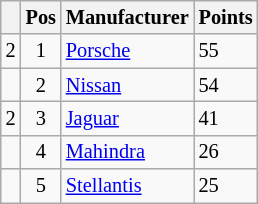<table class="wikitable" style="font-size: 85%;">
<tr>
<th></th>
<th>Pos</th>
<th>Manufacturer</th>
<th>Points</th>
</tr>
<tr>
<td align="left"> 2</td>
<td align="center">1</td>
<td> <a href='#'>Porsche</a></td>
<td align="left">55</td>
</tr>
<tr>
<td align="left"></td>
<td align="center">2</td>
<td> <a href='#'>Nissan</a></td>
<td align="left">54</td>
</tr>
<tr>
<td align="left"> 2</td>
<td align="center">3</td>
<td> <a href='#'>Jaguar</a></td>
<td align="left">41</td>
</tr>
<tr>
<td align="left"></td>
<td align="center">4</td>
<td> <a href='#'>Mahindra</a></td>
<td align="left">26</td>
</tr>
<tr>
<td align="left"></td>
<td align="center">5</td>
<td> <a href='#'>Stellantis</a></td>
<td align="left">25</td>
</tr>
</table>
